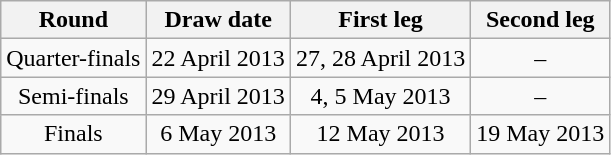<table class="wikitable" border="1">
<tr align="center">
<th>Round</th>
<th>Draw date</th>
<th>First leg</th>
<th>Second leg</th>
</tr>
<tr align="center">
<td>Quarter-finals</td>
<td>22 April 2013</td>
<td>27, 28 April 2013</td>
<td>–</td>
</tr>
<tr align="center">
<td>Semi-finals</td>
<td>29 April 2013</td>
<td>4, 5 May 2013</td>
<td>–</td>
</tr>
<tr align="center">
<td>Finals</td>
<td>6 May 2013</td>
<td>12 May 2013</td>
<td>19 May 2013</td>
</tr>
</table>
